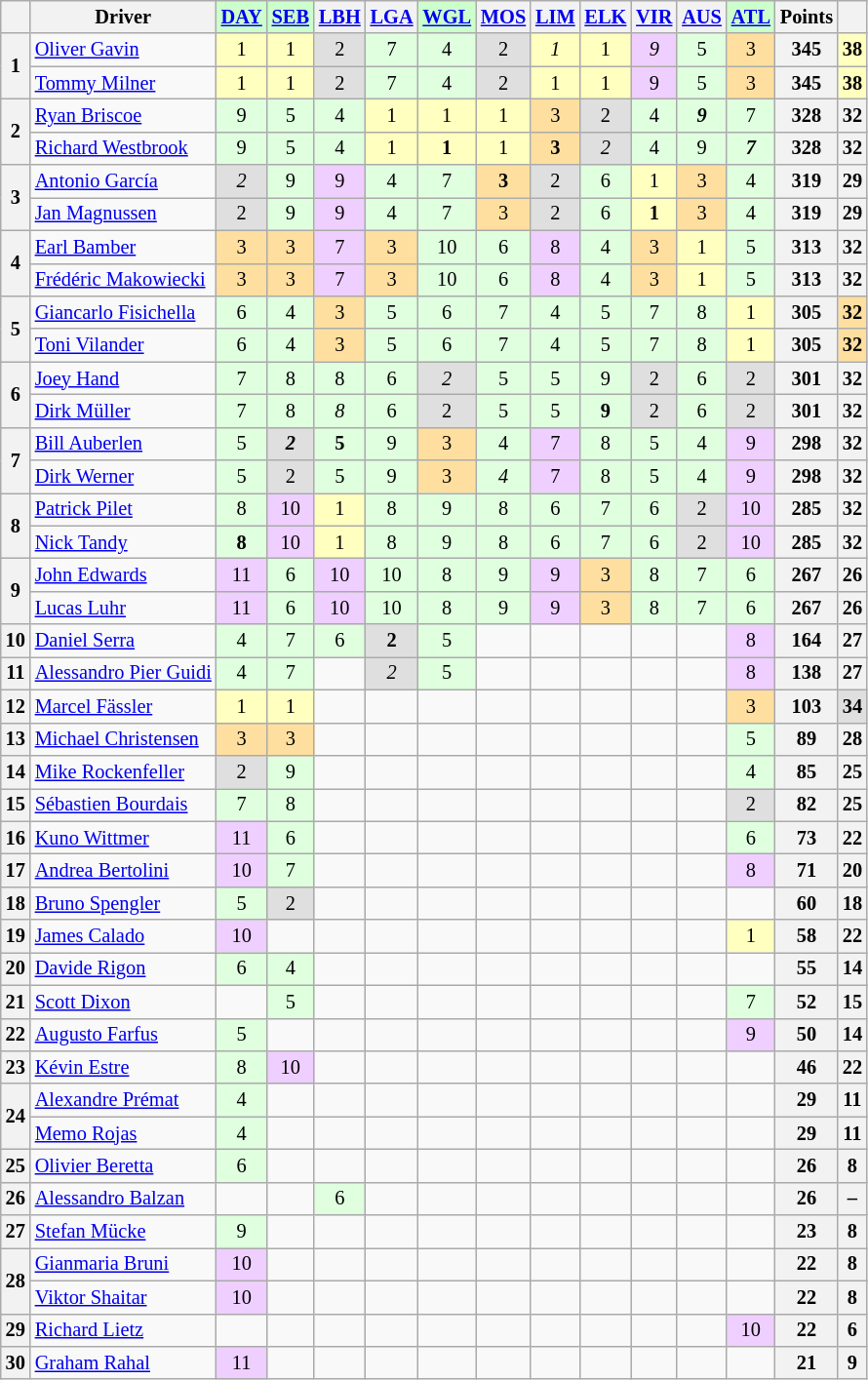<table class="wikitable" style="font-size:85%; text-align:center">
<tr style="background:#f9f9f9; vertical-align:top;">
<th valign=middle></th>
<th valign=middle>Driver</th>
<td style="background:#ccffcc;"><strong><a href='#'>DAY</a></strong></td>
<td style="background:#ccffcc;"><strong><a href='#'>SEB</a></strong></td>
<th><a href='#'>LBH</a></th>
<th><a href='#'>LGA</a></th>
<td style="background:#ccffcc;"><strong><a href='#'>WGL</a></strong></td>
<th><a href='#'>MOS</a></th>
<th><a href='#'>LIM</a></th>
<th><a href='#'>ELK</a></th>
<th><a href='#'>VIR</a></th>
<th><a href='#'>AUS</a></th>
<td style="background:#ccffcc;"><strong><a href='#'>ATL</a></strong></td>
<th valign=middle>Points</th>
<th valign=middle></th>
</tr>
<tr>
<th rowspan=2>1</th>
<td align=left> <a href='#'>Oliver Gavin</a></td>
<td style="background:#ffffbf;">1</td>
<td style="background:#ffffbf;">1</td>
<td style="background:#dfdfdf;">2</td>
<td style="background:#dfffdf;">7</td>
<td style="background:#dfffdf;">4</td>
<td style="background:#dfdfdf;">2</td>
<td style="background:#ffffbf;"><em>1</em></td>
<td style="background:#ffffbf;">1</td>
<td style="background:#efcfff;"><em>9</em></td>
<td style="background:#dfffdf;">5</td>
<td style="background:#ffdf9f;">3</td>
<th>345</th>
<td style="background:#ffffbf;"><strong>38</strong></td>
</tr>
<tr>
<td align=left> <a href='#'>Tommy Milner</a></td>
<td style="background:#ffffbf;">1</td>
<td style="background:#ffffbf;">1</td>
<td style="background:#dfdfdf;">2</td>
<td style="background:#dfffdf;">7</td>
<td style="background:#dfffdf;">4</td>
<td style="background:#dfdfdf;">2</td>
<td style="background:#ffffbf;">1</td>
<td style="background:#ffffbf;">1</td>
<td style="background:#efcfff;">9</td>
<td style="background:#dfffdf;">5</td>
<td style="background:#ffdf9f;">3</td>
<th>345</th>
<td style="background:#ffffbf;"><strong>38</strong></td>
</tr>
<tr>
<th rowspan=2>2</th>
<td align=left> <a href='#'>Ryan Briscoe</a></td>
<td style="background:#dfffdf;">9</td>
<td style="background:#dfffdf;">5</td>
<td style="background:#dfffdf;">4</td>
<td style="background:#ffffbf;">1</td>
<td style="background:#ffffbf;">1</td>
<td style="background:#ffffbf;">1</td>
<td style="background:#ffdf9f;">3</td>
<td style="background:#dfdfdf;">2</td>
<td style="background:#dfffdf;">4</td>
<td style="background:#dfffdf;"><strong><em>9</em></strong></td>
<td style="background:#dfffdf;">7</td>
<th>328</th>
<th>32</th>
</tr>
<tr>
<td align=left> <a href='#'>Richard Westbrook</a></td>
<td style="background:#dfffdf;">9</td>
<td style="background:#dfffdf;">5</td>
<td style="background:#dfffdf;">4</td>
<td style="background:#ffffbf;">1</td>
<td style="background:#ffffbf;"><strong>1</strong></td>
<td style="background:#ffffbf;">1</td>
<td style="background:#ffdf9f;"><strong>3</strong></td>
<td style="background:#dfdfdf;"><em>2</em></td>
<td style="background:#dfffdf;">4</td>
<td style="background:#dfffdf;">9</td>
<td style="background:#dfffdf;"><strong><em>7</em></strong></td>
<th>328</th>
<th>32</th>
</tr>
<tr>
<th rowspan=2>3</th>
<td align=left> <a href='#'>Antonio García</a></td>
<td style="background:#dfdfdf;"><em>2</em></td>
<td style="background:#dfffdf;">9</td>
<td style="background:#efcfff;">9</td>
<td style="background:#dfffdf;">4</td>
<td style="background:#dfffdf;">7</td>
<td style="background:#ffdf9f;"><strong>3</strong></td>
<td style="background:#dfdfdf;">2</td>
<td style="background:#dfffdf;">6</td>
<td style="background:#ffffbf;">1</td>
<td style="background:#ffdf9f;">3</td>
<td style="background:#dfffdf;">4</td>
<th>319</th>
<th>29</th>
</tr>
<tr>
<td align=left> <a href='#'>Jan Magnussen</a></td>
<td style="background:#dfdfdf;">2</td>
<td style="background:#dfffdf;">9</td>
<td style="background:#efcfff;">9</td>
<td style="background:#dfffdf;">4</td>
<td style="background:#dfffdf;">7</td>
<td style="background:#ffdf9f;">3</td>
<td style="background:#dfdfdf;">2</td>
<td style="background:#dfffdf;">6</td>
<td style="background:#ffffbf;"><strong>1</strong></td>
<td style="background:#ffdf9f;">3</td>
<td style="background:#dfffdf;">4</td>
<th>319</th>
<th>29</th>
</tr>
<tr>
<th rowspan=2>4</th>
<td align=left> <a href='#'>Earl Bamber</a></td>
<td style="background:#ffdf9f;">3</td>
<td style="background:#ffdf9f;">3</td>
<td style="background:#efcfff;">7</td>
<td style="background:#ffdf9f;">3</td>
<td style="background:#dfffdf;">10</td>
<td style="background:#dfffdf;">6</td>
<td style="background:#efcfff;">8</td>
<td style="background:#dfffdf;">4</td>
<td style="background:#ffdf9f;">3</td>
<td style="background:#ffffbf;">1</td>
<td style="background:#dfffdf;">5</td>
<th>313</th>
<th>32</th>
</tr>
<tr>
<td align=left> <a href='#'>Frédéric Makowiecki</a></td>
<td style="background:#ffdf9f;">3</td>
<td style="background:#ffdf9f;">3</td>
<td style="background:#efcfff;">7</td>
<td style="background:#ffdf9f;">3</td>
<td style="background:#dfffdf;">10</td>
<td style="background:#dfffdf;">6</td>
<td style="background:#efcfff;">8</td>
<td style="background:#dfffdf;">4</td>
<td style="background:#ffdf9f;">3</td>
<td style="background:#ffffbf;">1</td>
<td style="background:#dfffdf;">5</td>
<th>313</th>
<th>32</th>
</tr>
<tr>
<th rowspan=2>5</th>
<td align=left> <a href='#'>Giancarlo Fisichella</a></td>
<td style="background:#dfffdf;">6</td>
<td style="background:#dfffdf;">4</td>
<td style="background:#ffdf9f;">3</td>
<td style="background:#dfffdf;">5</td>
<td style="background:#dfffdf;">6</td>
<td style="background:#dfffdf;">7</td>
<td style="background:#dfffdf;">4</td>
<td style="background:#dfffdf;">5</td>
<td style="background:#dfffdf;">7</td>
<td style="background:#dfffdf;">8</td>
<td style="background:#ffffbf;">1</td>
<th>305</th>
<td style="background:#ffdf9f;"><strong>32</strong></td>
</tr>
<tr>
<td align=left> <a href='#'>Toni Vilander</a></td>
<td style="background:#dfffdf;">6</td>
<td style="background:#dfffdf;">4</td>
<td style="background:#ffdf9f;">3</td>
<td style="background:#dfffdf;">5</td>
<td style="background:#dfffdf;">6</td>
<td style="background:#dfffdf;">7</td>
<td style="background:#dfffdf;">4</td>
<td style="background:#dfffdf;">5</td>
<td style="background:#dfffdf;">7</td>
<td style="background:#dfffdf;">8</td>
<td style="background:#ffffbf;">1</td>
<th>305</th>
<td style="background:#ffdf9f;"><strong>32</strong></td>
</tr>
<tr>
<th rowspan=2>6</th>
<td align=left> <a href='#'>Joey Hand</a></td>
<td style="background:#dfffdf;">7</td>
<td style="background:#dfffdf;">8</td>
<td style="background:#dfffdf;">8</td>
<td style="background:#dfffdf;">6</td>
<td style="background:#dfdfdf;"><em>2</em></td>
<td style="background:#dfffdf;">5</td>
<td style="background:#dfffdf;">5</td>
<td style="background:#dfffdf;">9</td>
<td style="background:#dfdfdf;">2</td>
<td style="background:#dfffdf;">6</td>
<td style="background:#dfdfdf;">2</td>
<th>301</th>
<th>32</th>
</tr>
<tr>
<td align=left> <a href='#'>Dirk Müller</a></td>
<td style="background:#dfffdf;">7</td>
<td style="background:#dfffdf;">8</td>
<td style="background:#dfffdf;"><em>8</em></td>
<td style="background:#dfffdf;">6</td>
<td style="background:#dfdfdf;">2</td>
<td style="background:#dfffdf;">5</td>
<td style="background:#dfffdf;">5</td>
<td style="background:#dfffdf;"><strong>9</strong></td>
<td style="background:#dfdfdf;">2</td>
<td style="background:#dfffdf;">6</td>
<td style="background:#dfdfdf;">2</td>
<th>301</th>
<th>32</th>
</tr>
<tr>
<th rowspan=2>7</th>
<td align=left> <a href='#'>Bill Auberlen</a></td>
<td style="background:#dfffdf;">5</td>
<td style="background:#dfdfdf;"><strong><em>2</em></strong></td>
<td style="background:#dfffdf;"><strong>5</strong></td>
<td style="background:#dfffdf;">9</td>
<td style="background:#ffdf9f;">3</td>
<td style="background:#dfffdf;">4</td>
<td style="background:#efcfff;">7</td>
<td style="background:#dfffdf;">8</td>
<td style="background:#dfffdf;">5</td>
<td style="background:#dfffdf;">4</td>
<td style="background:#efcfff;">9</td>
<th>298</th>
<th>32</th>
</tr>
<tr>
<td align=left> <a href='#'>Dirk Werner</a></td>
<td style="background:#dfffdf;">5</td>
<td style="background:#dfdfdf;">2</td>
<td style="background:#dfffdf;">5</td>
<td style="background:#dfffdf;">9</td>
<td style="background:#ffdf9f;">3</td>
<td style="background:#dfffdf;"><em>4</em></td>
<td style="background:#efcfff;">7</td>
<td style="background:#dfffdf;">8</td>
<td style="background:#dfffdf;">5</td>
<td style="background:#dfffdf;">4</td>
<td style="background:#efcfff;">9</td>
<th>298</th>
<th>32</th>
</tr>
<tr>
<th rowspan=2>8</th>
<td align=left> <a href='#'>Patrick Pilet</a></td>
<td style="background:#dfffdf;">8</td>
<td style="background:#efcfff;">10</td>
<td style="background:#ffffbf;">1</td>
<td style="background:#dfffdf;">8</td>
<td style="background:#dfffdf;">9</td>
<td style="background:#dfffdf;">8</td>
<td style="background:#dfffdf;">6</td>
<td style="background:#dfffdf;">7</td>
<td style="background:#dfffdf;">6</td>
<td style="background:#dfdfdf;">2</td>
<td style="background:#efcfff;">10</td>
<th>285</th>
<th>32</th>
</tr>
<tr>
<td align=left> <a href='#'>Nick Tandy</a></td>
<td style="background:#dfffdf;"><strong>8</strong></td>
<td style="background:#efcfff;">10</td>
<td style="background:#ffffbf;">1</td>
<td style="background:#dfffdf;">8</td>
<td style="background:#dfffdf;">9</td>
<td style="background:#dfffdf;">8</td>
<td style="background:#dfffdf;">6</td>
<td style="background:#dfffdf;">7</td>
<td style="background:#dfffdf;">6</td>
<td style="background:#dfdfdf;">2</td>
<td style="background:#efcfff;">10</td>
<th>285</th>
<th>32</th>
</tr>
<tr>
<th rowspan=2>9</th>
<td align=left> <a href='#'>John Edwards</a></td>
<td style="background:#efcfff;">11</td>
<td style="background:#dfffdf;">6</td>
<td style="background:#efcfff;">10</td>
<td style="background:#dfffdf;">10</td>
<td style="background:#dfffdf;">8</td>
<td style="background:#dfffdf;">9</td>
<td style="background:#efcfff;">9</td>
<td style="background:#ffdf9f;">3</td>
<td style="background:#dfffdf;">8</td>
<td style="background:#dfffdf;">7</td>
<td style="background:#dfffdf;">6</td>
<th>267</th>
<th>26</th>
</tr>
<tr>
<td align=left> <a href='#'>Lucas Luhr</a></td>
<td style="background:#efcfff;">11</td>
<td style="background:#dfffdf;">6</td>
<td style="background:#efcfff;">10</td>
<td style="background:#dfffdf;">10</td>
<td style="background:#dfffdf;">8</td>
<td style="background:#dfffdf;">9</td>
<td style="background:#efcfff;">9</td>
<td style="background:#ffdf9f;">3</td>
<td style="background:#dfffdf;">8</td>
<td style="background:#dfffdf;">7</td>
<td style="background:#dfffdf;">6</td>
<th>267</th>
<th>26</th>
</tr>
<tr>
<th>10</th>
<td align=left> <a href='#'>Daniel Serra</a></td>
<td style="background:#dfffdf;">4</td>
<td style="background:#dfffdf;">7</td>
<td style="background:#dfffdf;">6</td>
<td style="background:#dfdfdf;"><strong>2</strong></td>
<td style="background:#dfffdf;">5</td>
<td></td>
<td></td>
<td></td>
<td></td>
<td></td>
<td style="background:#efcfff;">8</td>
<th>164</th>
<th>27</th>
</tr>
<tr>
<th>11</th>
<td align=left> <a href='#'>Alessandro Pier Guidi</a></td>
<td style="background:#dfffdf;">4</td>
<td style="background:#dfffdf;">7</td>
<td></td>
<td style="background:#dfdfdf;"><em>2</em></td>
<td style="background:#dfffdf;">5</td>
<td></td>
<td></td>
<td></td>
<td></td>
<td></td>
<td style="background:#efcfff;">8</td>
<th>138</th>
<th>27</th>
</tr>
<tr>
<th>12</th>
<td align=left> <a href='#'>Marcel Fässler</a></td>
<td style="background:#ffffbf;">1</td>
<td style="background:#ffffbf;">1</td>
<td></td>
<td></td>
<td></td>
<td></td>
<td></td>
<td></td>
<td></td>
<td></td>
<td style="background:#ffdf9f;">3</td>
<th>103</th>
<td style="background:#dfdfdf;"><strong>34</strong></td>
</tr>
<tr>
<th>13</th>
<td align=left> <a href='#'>Michael Christensen</a></td>
<td style="background:#ffdf9f;">3</td>
<td style="background:#ffdf9f;">3</td>
<td></td>
<td></td>
<td></td>
<td></td>
<td></td>
<td></td>
<td></td>
<td></td>
<td style="background:#dfffdf;">5</td>
<th>89</th>
<th>28</th>
</tr>
<tr>
<th>14</th>
<td align=left> <a href='#'>Mike Rockenfeller</a></td>
<td style="background:#dfdfdf;">2</td>
<td style="background:#dfffdf;">9</td>
<td></td>
<td></td>
<td></td>
<td></td>
<td></td>
<td></td>
<td></td>
<td></td>
<td style="background:#dfffdf;">4</td>
<th>85</th>
<th>25</th>
</tr>
<tr>
<th>15</th>
<td align=left> <a href='#'>Sébastien Bourdais</a></td>
<td style="background:#dfffdf;">7</td>
<td style="background:#dfffdf;">8</td>
<td></td>
<td></td>
<td></td>
<td></td>
<td></td>
<td></td>
<td></td>
<td></td>
<td style="background:#dfdfdf;">2</td>
<th>82</th>
<th>25</th>
</tr>
<tr>
<th>16</th>
<td align=left> <a href='#'>Kuno Wittmer</a></td>
<td style="background:#efcfff;">11</td>
<td style="background:#dfffdf;">6</td>
<td></td>
<td></td>
<td></td>
<td></td>
<td></td>
<td></td>
<td></td>
<td></td>
<td style="background:#dfffdf;">6</td>
<th>73</th>
<th>22</th>
</tr>
<tr>
<th>17</th>
<td align=left> <a href='#'>Andrea Bertolini</a></td>
<td style="background:#efcfff;">10</td>
<td style="background:#dfffdf;">7</td>
<td></td>
<td></td>
<td></td>
<td></td>
<td></td>
<td></td>
<td></td>
<td></td>
<td style="background:#efcfff;">8</td>
<th>71</th>
<th>20</th>
</tr>
<tr>
<th>18</th>
<td align=left> <a href='#'>Bruno Spengler</a></td>
<td style="background:#dfffdf;">5</td>
<td style="background:#dfdfdf;">2</td>
<td></td>
<td></td>
<td></td>
<td></td>
<td></td>
<td></td>
<td></td>
<td></td>
<td></td>
<th>60</th>
<th>18</th>
</tr>
<tr>
<th>19</th>
<td align=left> <a href='#'>James Calado</a></td>
<td style="background:#efcfff;">10</td>
<td></td>
<td></td>
<td></td>
<td></td>
<td></td>
<td></td>
<td></td>
<td></td>
<td></td>
<td style="background:#ffffbf;">1</td>
<th>58</th>
<th>22</th>
</tr>
<tr>
<th>20</th>
<td align=left> <a href='#'>Davide Rigon</a></td>
<td style="background:#dfffdf;">6</td>
<td style="background:#dfffdf;">4</td>
<td></td>
<td></td>
<td></td>
<td></td>
<td></td>
<td></td>
<td></td>
<td></td>
<td></td>
<th>55</th>
<th>14</th>
</tr>
<tr>
<th>21</th>
<td align=left> <a href='#'>Scott Dixon</a></td>
<td></td>
<td style="background:#dfffdf;">5</td>
<td></td>
<td></td>
<td></td>
<td></td>
<td></td>
<td></td>
<td></td>
<td></td>
<td style="background:#dfffdf;">7</td>
<th>52</th>
<th>15</th>
</tr>
<tr>
<th>22</th>
<td align=left> <a href='#'>Augusto Farfus</a></td>
<td style="background:#dfffdf;">5</td>
<td></td>
<td></td>
<td></td>
<td></td>
<td></td>
<td></td>
<td></td>
<td></td>
<td></td>
<td style="background:#efcfff;">9</td>
<th>50</th>
<th>14</th>
</tr>
<tr>
<th>23</th>
<td align=left> <a href='#'>Kévin Estre</a></td>
<td style="background:#dfffdf;">8</td>
<td style="background:#efcfff;">10</td>
<td></td>
<td></td>
<td></td>
<td></td>
<td></td>
<td></td>
<td></td>
<td></td>
<td></td>
<th>46</th>
<th>22</th>
</tr>
<tr>
<th rowspan=2>24</th>
<td align=left> <a href='#'>Alexandre Prémat</a></td>
<td style="background:#dfffdf;">4</td>
<td></td>
<td></td>
<td></td>
<td></td>
<td></td>
<td></td>
<td></td>
<td></td>
<td></td>
<td></td>
<th>29</th>
<th>11</th>
</tr>
<tr>
<td align=left> <a href='#'>Memo Rojas</a></td>
<td style="background:#dfffdf;">4</td>
<td></td>
<td></td>
<td></td>
<td></td>
<td></td>
<td></td>
<td></td>
<td></td>
<td></td>
<td></td>
<th>29</th>
<th>11</th>
</tr>
<tr>
<th>25</th>
<td align=left> <a href='#'>Olivier Beretta</a></td>
<td style="background:#dfffdf;">6</td>
<td></td>
<td></td>
<td></td>
<td></td>
<td></td>
<td></td>
<td></td>
<td></td>
<td></td>
<td></td>
<th>26</th>
<th>8</th>
</tr>
<tr>
<th>26</th>
<td align=left> <a href='#'>Alessandro Balzan</a></td>
<td></td>
<td></td>
<td style="background:#dfffdf;">6</td>
<td></td>
<td></td>
<td></td>
<td></td>
<td></td>
<td></td>
<td></td>
<td></td>
<th>26</th>
<th>–</th>
</tr>
<tr>
<th>27</th>
<td align=left> <a href='#'>Stefan Mücke</a></td>
<td style="background:#dfffdf;">9</td>
<td></td>
<td></td>
<td></td>
<td></td>
<td></td>
<td></td>
<td></td>
<td></td>
<td></td>
<td></td>
<th>23</th>
<th>8</th>
</tr>
<tr>
<th rowspan=2>28</th>
<td align=left> <a href='#'>Gianmaria Bruni</a></td>
<td style="background:#efcfff;">10</td>
<td></td>
<td></td>
<td></td>
<td></td>
<td></td>
<td></td>
<td></td>
<td></td>
<td></td>
<td></td>
<th>22</th>
<th>8</th>
</tr>
<tr>
<td align=left> <a href='#'>Viktor Shaitar</a></td>
<td style="background:#efcfff;">10</td>
<td></td>
<td></td>
<td></td>
<td></td>
<td></td>
<td></td>
<td></td>
<td></td>
<td></td>
<td></td>
<th>22</th>
<th>8</th>
</tr>
<tr>
<th>29</th>
<td align=left> <a href='#'>Richard Lietz</a></td>
<td></td>
<td></td>
<td></td>
<td></td>
<td></td>
<td></td>
<td></td>
<td></td>
<td></td>
<td></td>
<td style="background:#efcfff;">10</td>
<th>22</th>
<th>6</th>
</tr>
<tr>
<th>30</th>
<td align=left> <a href='#'>Graham Rahal</a></td>
<td style="background:#efcfff;">11</td>
<td></td>
<td></td>
<td></td>
<td></td>
<td></td>
<td></td>
<td></td>
<td></td>
<td></td>
<td></td>
<th>21</th>
<th>9</th>
</tr>
</table>
